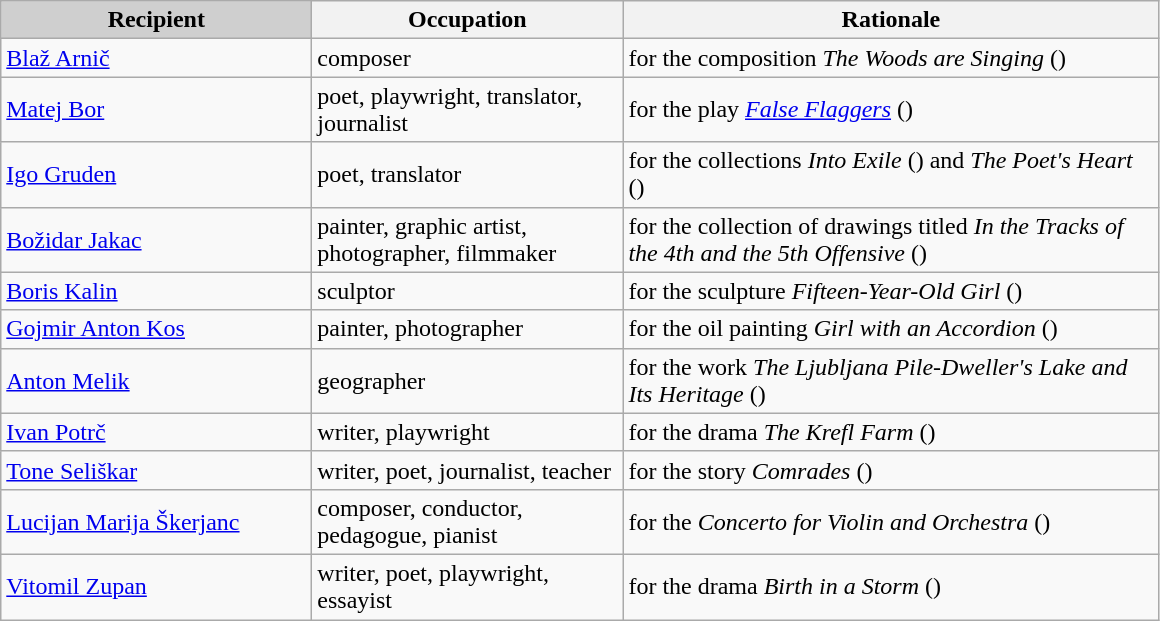<table class="wikitable">
<tr>
<th style="background-color:#cfcfcf;"  align="center">Recipient</th>
<th>Occupation</th>
<th>Rationale</th>
</tr>
<tr>
<td><a href='#'>Blaž Arnič</a></td>
<td>composer</td>
<td>for the composition <em>The Woods are Singing</em> ()</td>
</tr>
<tr>
<td><a href='#'>Matej Bor</a></td>
<td>poet, playwright, translator, journalist</td>
<td>for the play <em><a href='#'>False Flaggers</a></em> ()</td>
</tr>
<tr>
<td><a href='#'>Igo Gruden</a></td>
<td>poet, translator</td>
<td>for the collections <em>Into Exile</em> () and <em>The Poet's Heart</em> ()</td>
</tr>
<tr>
<td><a href='#'>Božidar Jakac</a></td>
<td>painter, graphic artist, photographer, filmmaker</td>
<td>for the collection of drawings titled <em>In the Tracks of the 4th and the 5th Offensive</em> ()</td>
</tr>
<tr>
<td><a href='#'>Boris Kalin</a></td>
<td>sculptor</td>
<td>for the sculpture <em>Fifteen-Year-Old Girl</em> ()</td>
</tr>
<tr>
<td><a href='#'>Gojmir Anton Kos</a></td>
<td>painter, photographer</td>
<td>for the oil painting <em>Girl with an Accordion</em> ()</td>
</tr>
<tr>
<td><a href='#'>Anton Melik</a></td>
<td>geographer</td>
<td>for the work <em>The Ljubljana Pile-Dweller's Lake and Its Heritage</em> ()</td>
</tr>
<tr>
<td><a href='#'>Ivan Potrč</a></td>
<td>writer, playwright</td>
<td>for the drama <em>The Krefl Farm</em> ()</td>
</tr>
<tr>
<td><a href='#'>Tone Seliškar</a></td>
<td>writer, poet, journalist, teacher</td>
<td>for the story <em>Comrades</em> ()</td>
</tr>
<tr>
<td><a href='#'>Lucijan Marija Škerjanc</a></td>
<td>composer, conductor, pedagogue, pianist</td>
<td>for the <em>Concerto for Violin and Orchestra</em> ()</td>
</tr>
<tr>
<td style="width: 200px;"><a href='#'>Vitomil Zupan</a></td>
<td style="width: 200px;">writer, poet, playwright, essayist</td>
<td style="width: 350px;">for the drama <em>Birth in a Storm</em> ()</td>
</tr>
</table>
